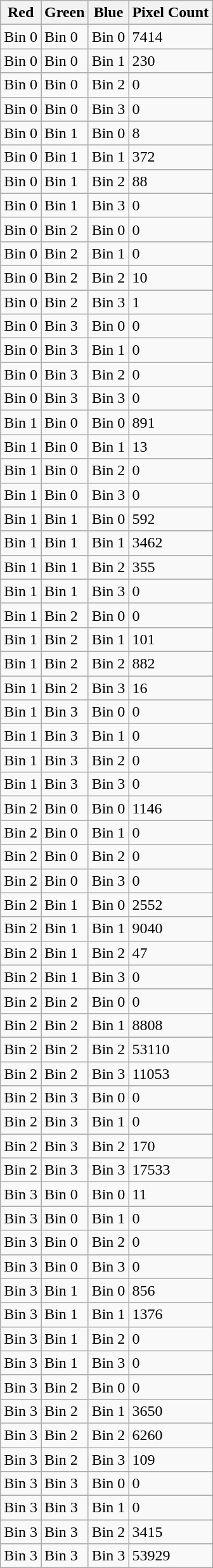<table class="wikitable">
<tr>
<th>Red</th>
<th>Green</th>
<th>Blue</th>
<th>Pixel Count</th>
</tr>
<tr>
<td>Bin 0</td>
<td>Bin 0</td>
<td>Bin 0</td>
<td>7414</td>
</tr>
<tr>
<td>Bin 0</td>
<td>Bin 0</td>
<td>Bin 1</td>
<td>230</td>
</tr>
<tr>
<td>Bin 0</td>
<td>Bin 0</td>
<td>Bin 2</td>
<td>0</td>
</tr>
<tr>
<td>Bin 0</td>
<td>Bin 0</td>
<td>Bin 3</td>
<td>0</td>
</tr>
<tr>
<td>Bin 0</td>
<td>Bin 1</td>
<td>Bin 0</td>
<td>8</td>
</tr>
<tr>
<td>Bin 0</td>
<td>Bin 1</td>
<td>Bin 1</td>
<td>372</td>
</tr>
<tr>
<td>Bin 0</td>
<td>Bin 1</td>
<td>Bin 2</td>
<td>88</td>
</tr>
<tr>
<td>Bin 0</td>
<td>Bin 1</td>
<td>Bin 3</td>
<td>0</td>
</tr>
<tr>
<td>Bin 0</td>
<td>Bin 2</td>
<td>Bin 0</td>
<td>0</td>
</tr>
<tr>
<td>Bin 0</td>
<td>Bin 2</td>
<td>Bin 1</td>
<td>0</td>
</tr>
<tr>
<td>Bin 0</td>
<td>Bin 2</td>
<td>Bin 2</td>
<td>10</td>
</tr>
<tr>
<td>Bin 0</td>
<td>Bin 2</td>
<td>Bin 3</td>
<td>1</td>
</tr>
<tr>
<td>Bin 0</td>
<td>Bin 3</td>
<td>Bin 0</td>
<td>0</td>
</tr>
<tr>
<td>Bin 0</td>
<td>Bin 3</td>
<td>Bin 1</td>
<td>0</td>
</tr>
<tr>
<td>Bin 0</td>
<td>Bin 3</td>
<td>Bin 2</td>
<td>0</td>
</tr>
<tr>
<td>Bin 0</td>
<td>Bin 3</td>
<td>Bin 3</td>
<td>0</td>
</tr>
<tr>
<td>Bin 1</td>
<td>Bin 0</td>
<td>Bin 0</td>
<td>891</td>
</tr>
<tr>
<td>Bin 1</td>
<td>Bin 0</td>
<td>Bin 1</td>
<td>13</td>
</tr>
<tr>
<td>Bin 1</td>
<td>Bin 0</td>
<td>Bin 2</td>
<td>0</td>
</tr>
<tr>
<td>Bin 1</td>
<td>Bin 0</td>
<td>Bin 3</td>
<td>0</td>
</tr>
<tr>
<td>Bin 1</td>
<td>Bin 1</td>
<td>Bin 0</td>
<td>592</td>
</tr>
<tr>
<td>Bin 1</td>
<td>Bin 1</td>
<td>Bin 1</td>
<td>3462</td>
</tr>
<tr>
<td>Bin 1</td>
<td>Bin 1</td>
<td>Bin 2</td>
<td>355</td>
</tr>
<tr>
<td>Bin 1</td>
<td>Bin 1</td>
<td>Bin 3</td>
<td>0</td>
</tr>
<tr>
<td>Bin 1</td>
<td>Bin 2</td>
<td>Bin 0</td>
<td>0</td>
</tr>
<tr>
<td>Bin 1</td>
<td>Bin 2</td>
<td>Bin 1</td>
<td>101</td>
</tr>
<tr>
<td>Bin 1</td>
<td>Bin 2</td>
<td>Bin 2</td>
<td>882</td>
</tr>
<tr>
<td>Bin 1</td>
<td>Bin 2</td>
<td>Bin 3</td>
<td>16</td>
</tr>
<tr>
<td>Bin 1</td>
<td>Bin 3</td>
<td>Bin 0</td>
<td>0</td>
</tr>
<tr>
<td>Bin 1</td>
<td>Bin 3</td>
<td>Bin 1</td>
<td>0</td>
</tr>
<tr>
<td>Bin 1</td>
<td>Bin 3</td>
<td>Bin 2</td>
<td>0</td>
</tr>
<tr>
<td>Bin 1</td>
<td>Bin 3</td>
<td>Bin 3</td>
<td>0</td>
</tr>
<tr>
<td>Bin 2</td>
<td>Bin 0</td>
<td>Bin 0</td>
<td>1146</td>
</tr>
<tr>
<td>Bin 2</td>
<td>Bin 0</td>
<td>Bin 1</td>
<td>0</td>
</tr>
<tr>
<td>Bin 2</td>
<td>Bin 0</td>
<td>Bin 2</td>
<td>0</td>
</tr>
<tr>
<td>Bin 2</td>
<td>Bin 0</td>
<td>Bin 3</td>
<td>0</td>
</tr>
<tr>
<td>Bin 2</td>
<td>Bin 1</td>
<td>Bin 0</td>
<td>2552</td>
</tr>
<tr>
<td>Bin 2</td>
<td>Bin 1</td>
<td>Bin 1</td>
<td>9040</td>
</tr>
<tr>
<td>Bin 2</td>
<td>Bin 1</td>
<td>Bin 2</td>
<td>47</td>
</tr>
<tr>
<td>Bin 2</td>
<td>Bin 1</td>
<td>Bin 3</td>
<td>0</td>
</tr>
<tr>
<td>Bin 2</td>
<td>Bin 2</td>
<td>Bin 0</td>
<td>0</td>
</tr>
<tr>
<td>Bin 2</td>
<td>Bin 2</td>
<td>Bin 1</td>
<td>8808</td>
</tr>
<tr>
<td>Bin 2</td>
<td>Bin 2</td>
<td>Bin 2</td>
<td>53110</td>
</tr>
<tr>
<td>Bin 2</td>
<td>Bin 2</td>
<td>Bin 3</td>
<td>11053</td>
</tr>
<tr>
<td>Bin 2</td>
<td>Bin 3</td>
<td>Bin 0</td>
<td>0</td>
</tr>
<tr>
<td>Bin 2</td>
<td>Bin 3</td>
<td>Bin 1</td>
<td>0</td>
</tr>
<tr>
<td>Bin 2</td>
<td>Bin 3</td>
<td>Bin 2</td>
<td>170</td>
</tr>
<tr>
<td>Bin 2</td>
<td>Bin 3</td>
<td>Bin 3</td>
<td>17533</td>
</tr>
<tr>
<td>Bin 3</td>
<td>Bin 0</td>
<td>Bin 0</td>
<td>11</td>
</tr>
<tr>
<td>Bin 3</td>
<td>Bin 0</td>
<td>Bin 1</td>
<td>0</td>
</tr>
<tr>
<td>Bin 3</td>
<td>Bin 0</td>
<td>Bin 2</td>
<td>0</td>
</tr>
<tr>
<td>Bin 3</td>
<td>Bin 0</td>
<td>Bin 3</td>
<td>0</td>
</tr>
<tr>
<td>Bin 3</td>
<td>Bin 1</td>
<td>Bin 0</td>
<td>856</td>
</tr>
<tr>
<td>Bin 3</td>
<td>Bin 1</td>
<td>Bin 1</td>
<td>1376</td>
</tr>
<tr>
<td>Bin 3</td>
<td>Bin 1</td>
<td>Bin 2</td>
<td>0</td>
</tr>
<tr>
<td>Bin 3</td>
<td>Bin 1</td>
<td>Bin 3</td>
<td>0</td>
</tr>
<tr>
<td>Bin 3</td>
<td>Bin 2</td>
<td>Bin 0</td>
<td>0</td>
</tr>
<tr>
<td>Bin 3</td>
<td>Bin 2</td>
<td>Bin 1</td>
<td>3650</td>
</tr>
<tr>
<td>Bin 3</td>
<td>Bin 2</td>
<td>Bin 2</td>
<td>6260</td>
</tr>
<tr>
<td>Bin 3</td>
<td>Bin 2</td>
<td>Bin 3</td>
<td>109</td>
</tr>
<tr>
<td>Bin 3</td>
<td>Bin 3</td>
<td>Bin 0</td>
<td>0</td>
</tr>
<tr>
<td>Bin 3</td>
<td>Bin 3</td>
<td>Bin 1</td>
<td>0</td>
</tr>
<tr>
<td>Bin 3</td>
<td>Bin 3</td>
<td>Bin 2</td>
<td>3415</td>
</tr>
<tr>
<td>Bin 3</td>
<td>Bin 3</td>
<td>Bin 3</td>
<td>53929</td>
</tr>
</table>
